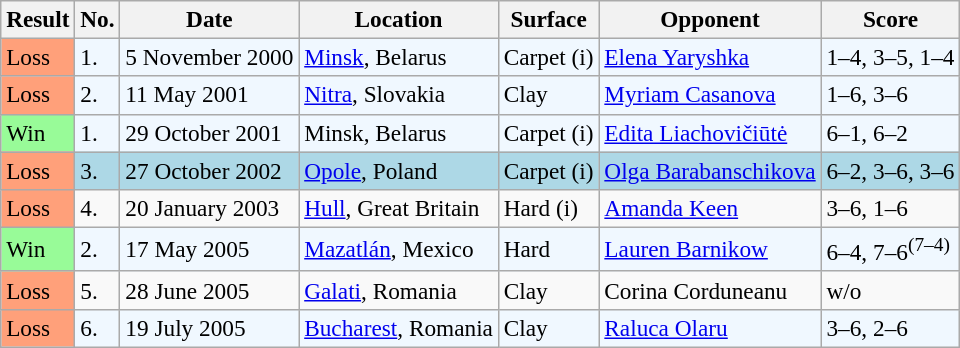<table class="sortable wikitable" style=font-size:97%>
<tr>
<th>Result</th>
<th>No.</th>
<th>Date</th>
<th>Location</th>
<th>Surface</th>
<th>Opponent</th>
<th class="unsortable">Score</th>
</tr>
<tr style="background:#f0f8ff;">
<td style="background:#ffa07a;">Loss</td>
<td>1.</td>
<td>5 November 2000</td>
<td><a href='#'>Minsk</a>, Belarus</td>
<td>Carpet (i)</td>
<td> <a href='#'>Elena Yaryshka</a></td>
<td>1–4, 3–5, 1–4</td>
</tr>
<tr style="background:#f0f8ff;">
<td style="background:#ffa07a;">Loss</td>
<td>2.</td>
<td>11 May 2001</td>
<td><a href='#'>Nitra</a>, Slovakia</td>
<td>Clay</td>
<td> <a href='#'>Myriam Casanova</a></td>
<td>1–6, 3–6</td>
</tr>
<tr style="background:#f0f8ff;">
<td bgcolor=98FB98>Win</td>
<td>1.</td>
<td>29 October 2001</td>
<td>Minsk, Belarus</td>
<td>Carpet (i)</td>
<td> <a href='#'>Edita Liachovičiūtė</a></td>
<td>6–1, 6–2</td>
</tr>
<tr style="background:lightblue;">
<td style="background:#ffa07a;">Loss</td>
<td>3.</td>
<td>27 October 2002</td>
<td><a href='#'>Opole</a>, Poland</td>
<td>Carpet (i)</td>
<td> <a href='#'>Olga Barabanschikova</a></td>
<td>6–2, 3–6, 3–6</td>
</tr>
<tr>
<td style="background:#ffa07a;">Loss</td>
<td>4.</td>
<td>20 January 2003</td>
<td><a href='#'>Hull</a>, Great Britain</td>
<td>Hard (i)</td>
<td> <a href='#'>Amanda Keen</a></td>
<td>3–6, 1–6</td>
</tr>
<tr style="background:#f0f8ff;">
<td bgcolor=98FB98>Win</td>
<td>2.</td>
<td>17 May 2005</td>
<td><a href='#'>Mazatlán</a>, Mexico</td>
<td>Hard</td>
<td> <a href='#'>Lauren Barnikow</a></td>
<td>6–4, 7–6<sup>(7–4)</sup></td>
</tr>
<tr>
<td style="background:#ffa07a;">Loss</td>
<td>5.</td>
<td>28 June 2005</td>
<td><a href='#'>Galati</a>, Romania</td>
<td>Clay</td>
<td> Corina Corduneanu</td>
<td>w/o</td>
</tr>
<tr style="background:#f0f8ff;">
<td style="background:#ffa07a;">Loss</td>
<td>6.</td>
<td>19 July 2005</td>
<td><a href='#'>Bucharest</a>, Romania</td>
<td>Clay</td>
<td> <a href='#'>Raluca Olaru</a></td>
<td>3–6, 2–6</td>
</tr>
</table>
